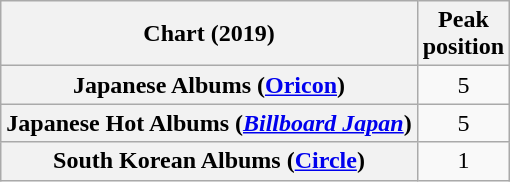<table class="wikitable sortable plainrowheaders" style="text-align:center;">
<tr>
<th scope="col">Chart (2019)</th>
<th scope="col">Peak<br>position</th>
</tr>
<tr>
<th scope="row">Japanese Albums (<a href='#'>Oricon</a>)</th>
<td>5</td>
</tr>
<tr>
<th scope="row">Japanese Hot Albums (<em><a href='#'>Billboard Japan</a></em>)</th>
<td>5</td>
</tr>
<tr>
<th scope="row">South Korean Albums (<a href='#'>Circle</a>)</th>
<td>1</td>
</tr>
</table>
